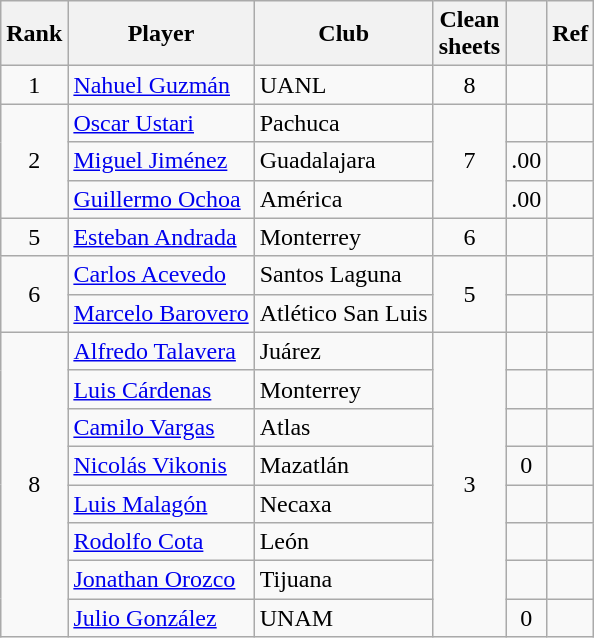<table class="wikitable" style="text-align:center">
<tr>
<th>Rank</th>
<th>Player</th>
<th>Club</th>
<th>Clean<br>sheets</th>
<th></th>
<th>Ref</th>
</tr>
<tr>
<td rowspan="1">1</td>
<td align="left"> <a href='#'>Nahuel Guzmán</a></td>
<td align="left">UANL</td>
<td rowspan="1">8</td>
<td></td>
<td></td>
</tr>
<tr>
<td rowspan="3">2</td>
<td align="left"> <a href='#'>Oscar Ustari</a></td>
<td align="left">Pachuca</td>
<td rowspan="3">7</td>
<td></td>
<td></td>
</tr>
<tr>
<td align="left"> <a href='#'>Miguel Jiménez</a></td>
<td align="left">Guadalajara</td>
<td>.00</td>
<td></td>
</tr>
<tr>
<td align="left"> <a href='#'>Guillermo Ochoa</a></td>
<td align="left">América</td>
<td>.00</td>
<td></td>
</tr>
<tr>
<td rowspan="1">5</td>
<td align="left"> <a href='#'>Esteban Andrada</a></td>
<td align="left">Monterrey</td>
<td rowspan="1">6</td>
<td></td>
<td></td>
</tr>
<tr>
<td rowspan="2">6</td>
<td align="left"> <a href='#'>Carlos Acevedo</a></td>
<td align="left">Santos Laguna</td>
<td rowspan="2">5</td>
<td></td>
<td></td>
</tr>
<tr>
<td align="left"> <a href='#'>Marcelo Barovero</a></td>
<td align="left">Atlético San Luis</td>
<td></td>
<td></td>
</tr>
<tr>
<td rowspan="8">8</td>
<td align="left"> <a href='#'>Alfredo Talavera</a></td>
<td align="left">Juárez</td>
<td rowspan="8">3</td>
<td></td>
<td></td>
</tr>
<tr>
<td align="left"> <a href='#'>Luis Cárdenas</a></td>
<td align="left">Monterrey</td>
<td></td>
<td></td>
</tr>
<tr>
<td align="left"> <a href='#'>Camilo Vargas</a></td>
<td align="left">Atlas</td>
<td></td>
<td></td>
</tr>
<tr>
<td align="left"> <a href='#'>Nicolás Vikonis</a></td>
<td align="left">Mazatlán</td>
<td>0</td>
<td></td>
</tr>
<tr>
<td align="left"> <a href='#'>Luis Malagón</a></td>
<td align="left">Necaxa</td>
<td></td>
<td></td>
</tr>
<tr>
<td align="left"> <a href='#'>Rodolfo Cota</a></td>
<td align="left">León</td>
<td></td>
<td></td>
</tr>
<tr>
<td align="left"> <a href='#'>Jonathan Orozco</a></td>
<td align="left">Tijuana</td>
<td></td>
<td></td>
</tr>
<tr>
<td align="left"> <a href='#'>Julio González</a></td>
<td align="left">UNAM</td>
<td>0</td>
<td></td>
</tr>
</table>
